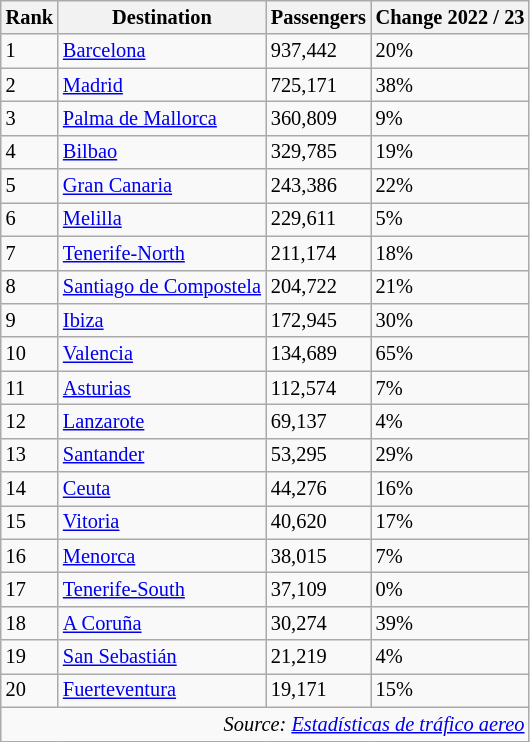<table class="wikitable" style="font-size: 85%; width:align">
<tr>
<th>Rank</th>
<th>Destination</th>
<th>Passengers</th>
<th>Change 2022 / 23</th>
</tr>
<tr>
<td>1</td>
<td> <a href='#'>Barcelona</a></td>
<td>937,442</td>
<td> 20%</td>
</tr>
<tr>
<td>2</td>
<td> <a href='#'>Madrid</a></td>
<td>725,171</td>
<td> 38%</td>
</tr>
<tr>
<td>3</td>
<td> <a href='#'>Palma de Mallorca</a></td>
<td>360,809</td>
<td> 9%</td>
</tr>
<tr>
<td>4</td>
<td> <a href='#'>Bilbao</a></td>
<td>329,785</td>
<td> 19%</td>
</tr>
<tr>
<td>5</td>
<td> <a href='#'>Gran Canaria</a></td>
<td>243,386</td>
<td> 22%</td>
</tr>
<tr>
<td>6</td>
<td> <a href='#'>Melilla</a></td>
<td>229,611</td>
<td> 5%</td>
</tr>
<tr>
<td>7</td>
<td> <a href='#'>Tenerife-North</a></td>
<td>211,174</td>
<td> 18%</td>
</tr>
<tr>
<td>8</td>
<td> <a href='#'>Santiago de Compostela</a></td>
<td>204,722</td>
<td> 21%</td>
</tr>
<tr>
<td>9</td>
<td> <a href='#'>Ibiza</a></td>
<td>172,945</td>
<td> 30%</td>
</tr>
<tr>
<td>10</td>
<td> <a href='#'>Valencia</a></td>
<td>134,689</td>
<td> 65%</td>
</tr>
<tr>
<td>11</td>
<td> <a href='#'>Asturias</a></td>
<td>112,574</td>
<td> 7%</td>
</tr>
<tr>
<td>12</td>
<td> <a href='#'>Lanzarote</a></td>
<td>69,137</td>
<td> 4%</td>
</tr>
<tr>
<td>13</td>
<td> <a href='#'>Santander</a></td>
<td>53,295</td>
<td> 29%</td>
</tr>
<tr>
<td>14</td>
<td> <a href='#'>Ceuta</a></td>
<td>44,276</td>
<td> 16%</td>
</tr>
<tr>
<td>15</td>
<td> <a href='#'>Vitoria</a></td>
<td>40,620</td>
<td> 17%</td>
</tr>
<tr>
<td>16</td>
<td> <a href='#'>Menorca</a></td>
<td>38,015</td>
<td> 7%</td>
</tr>
<tr>
<td>17</td>
<td> <a href='#'>Tenerife-South</a></td>
<td>37,109</td>
<td> 0%</td>
</tr>
<tr>
<td>18</td>
<td> <a href='#'>A Coruña</a></td>
<td>30,274</td>
<td> 39%</td>
</tr>
<tr>
<td>19</td>
<td> <a href='#'>San Sebastián</a></td>
<td>21,219</td>
<td> 4%</td>
</tr>
<tr>
<td>20</td>
<td> <a href='#'>Fuerteventura</a></td>
<td>19,171</td>
<td> 15%</td>
</tr>
<tr>
<td colspan="4" style="text-align:right;"><em>Source: <a href='#'>Estadísticas de tráfico aereo</a></em></td>
</tr>
</table>
